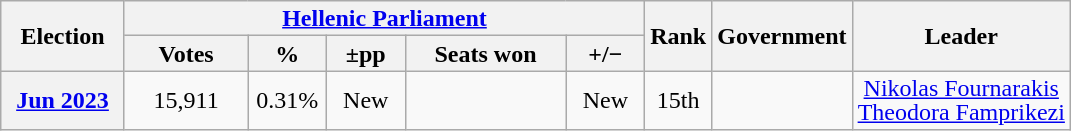<table class="wikitable" style="text-align:center; line-height:16px;">
<tr>
<th rowspan="2" style="width:75px;">Election</th>
<th colspan="5"><a href='#'>Hellenic Parliament</a></th>
<th rowspan="2" style="width:30px;">Rank</th>
<th rowspan="2">Government</th>
<th rowspan="2">Leader</th>
</tr>
<tr>
<th style="width:75px;">Votes</th>
<th style="width:45px;">%</th>
<th style="width:45px;">±pp</th>
<th style="width:100px;">Seats won</th>
<th style="width:45px;">+/−</th>
</tr>
<tr>
<th><a href='#'>Jun 2023</a></th>
<td>15,911</td>
<td>0.31%</td>
<td>New</td>
<td></td>
<td>New</td>
<td>15th</td>
<td></td>
<td><a href='#'>Nikolas Fournarakis</a><br><a href='#'>Theodora Famprikezi</a></td>
</tr>
</table>
